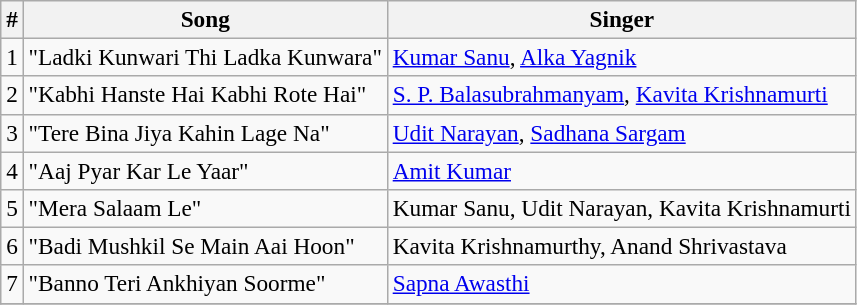<table class="wikitable sortable" style="font-size:97%;">
<tr>
<th>#</th>
<th>Song</th>
<th>Singer</th>
</tr>
<tr>
<td>1</td>
<td>"Ladki Kunwari Thi Ladka Kunwara"</td>
<td><a href='#'>Kumar Sanu</a>, <a href='#'>Alka Yagnik</a></td>
</tr>
<tr>
<td>2</td>
<td>"Kabhi Hanste Hai Kabhi Rote Hai"</td>
<td><a href='#'>S. P. Balasubrahmanyam</a>, <a href='#'>Kavita Krishnamurti</a></td>
</tr>
<tr>
<td>3</td>
<td>"Tere Bina Jiya Kahin Lage Na"</td>
<td><a href='#'>Udit Narayan</a>, <a href='#'>Sadhana Sargam</a></td>
</tr>
<tr>
<td>4</td>
<td>"Aaj Pyar Kar Le Yaar"</td>
<td><a href='#'>Amit Kumar</a></td>
</tr>
<tr>
<td>5</td>
<td>"Mera Salaam Le"</td>
<td>Kumar Sanu, Udit Narayan, Kavita Krishnamurti</td>
</tr>
<tr>
<td>6</td>
<td>"Badi Mushkil Se Main Aai Hoon"</td>
<td>Kavita Krishnamurthy, Anand Shrivastava</td>
</tr>
<tr>
<td>7</td>
<td>"Banno Teri Ankhiyan Soorme"</td>
<td><a href='#'>Sapna Awasthi</a></td>
</tr>
<tr>
</tr>
</table>
